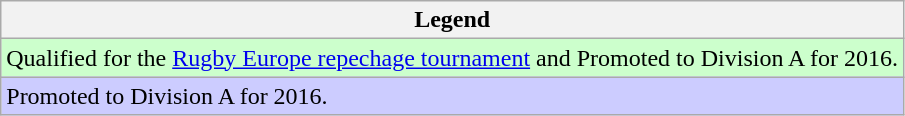<table class="wikitable">
<tr>
<th>Legend</th>
</tr>
<tr bgcolor=ccffcc>
<td>Qualified for the <a href='#'>Rugby Europe repechage tournament</a> and Promoted to Division A for 2016.</td>
</tr>
<tr bgcolor=ccccff>
<td>Promoted to Division A for 2016.</td>
</tr>
</table>
